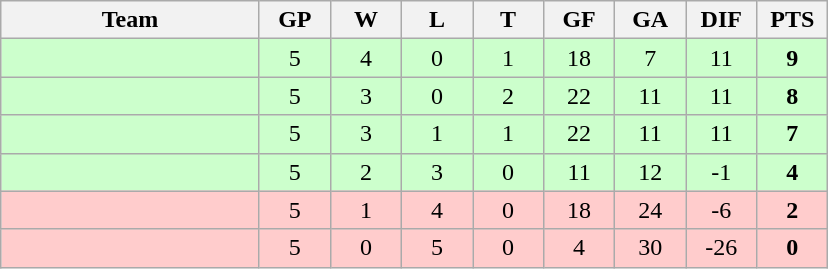<table class="wikitable" style="text-align:center;">
<tr>
<th width=165>Team</th>
<th width=40>GP</th>
<th width=40>W</th>
<th width=40>L</th>
<th width=40>T</th>
<th width=40>GF</th>
<th width=40>GA</th>
<th width=40>DIF</th>
<th width=40>PTS</th>
</tr>
<tr style="background:#ccffcc;">
<td style="text-align:left;"></td>
<td>5</td>
<td>4</td>
<td>0</td>
<td>1</td>
<td>18</td>
<td>7</td>
<td>11</td>
<td><strong>9</strong></td>
</tr>
<tr style="background:#ccffcc;">
<td style="text-align:left;"></td>
<td>5</td>
<td>3</td>
<td>0</td>
<td>2</td>
<td>22</td>
<td>11</td>
<td>11</td>
<td><strong>8</strong></td>
</tr>
<tr style="background:#ccffcc;">
<td style="text-align:left;"></td>
<td>5</td>
<td>3</td>
<td>1</td>
<td>1</td>
<td>22</td>
<td>11</td>
<td>11</td>
<td><strong>7</strong></td>
</tr>
<tr style="background:#ccffcc;">
<td style="text-align:left;"></td>
<td>5</td>
<td>2</td>
<td>3</td>
<td>0</td>
<td>11</td>
<td>12</td>
<td>-1</td>
<td><strong>4</strong></td>
</tr>
<tr style="background:#ffcccc;">
<td style="text-align:left;"></td>
<td>5</td>
<td>1</td>
<td>4</td>
<td>0</td>
<td>18</td>
<td>24</td>
<td>-6</td>
<td><strong>2</strong></td>
</tr>
<tr style="background:#ffcccc;">
<td style="text-align:left;"></td>
<td>5</td>
<td>0</td>
<td>5</td>
<td>0</td>
<td>4</td>
<td>30</td>
<td>-26</td>
<td><strong>0</strong></td>
</tr>
</table>
